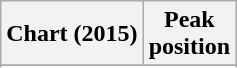<table class="wikitable sortable plainrowheaders" style="text-align:center;">
<tr>
<th>Chart (2015)</th>
<th>Peak<br>position</th>
</tr>
<tr>
</tr>
<tr>
</tr>
<tr>
</tr>
<tr>
</tr>
<tr>
</tr>
</table>
